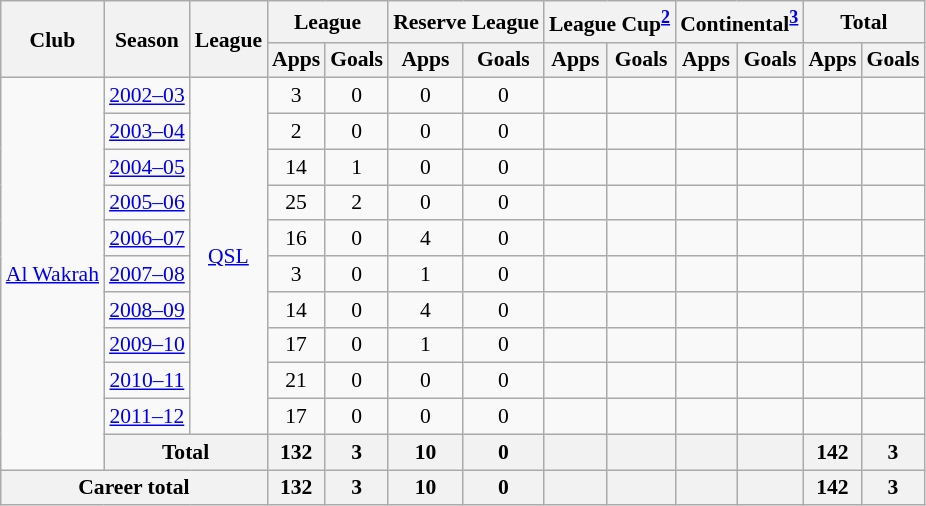<table class="wikitable" style="font-size:90%; text-align:center;">
<tr>
<th rowspan="2">Club</th>
<th rowspan="2">Season</th>
<th rowspan="2">League</th>
<th colspan="2">League</th>
<th colspan="2">Reserve League</th>
<th colspan="2">League Cup<sup><a href='#'>2</a></sup></th>
<th colspan="2">Continental<sup><a href='#'>3</a></sup></th>
<th colspan="2">Total</th>
</tr>
<tr>
<th>Apps</th>
<th>Goals</th>
<th>Apps</th>
<th>Goals</th>
<th>Apps</th>
<th>Goals</th>
<th>Apps</th>
<th>Goals</th>
<th>Apps</th>
<th>Goals</th>
</tr>
<tr>
<td rowspan="11"><a href='#'>Al Wakrah</a></td>
<td><a href='#'>2002–03</a></td>
<td rowspan="10" valign="center"><a href='#'>QSL</a></td>
<td>3</td>
<td>0</td>
<td>0</td>
<td>0</td>
<td></td>
<td></td>
<td></td>
<td></td>
<td></td>
<td></td>
</tr>
<tr>
<td><a href='#'>2003–04</a></td>
<td>2</td>
<td>0</td>
<td>0</td>
<td>0</td>
<td></td>
<td></td>
<td></td>
<td></td>
<td></td>
<td></td>
</tr>
<tr>
<td><a href='#'>2004–05</a></td>
<td>14</td>
<td>1</td>
<td>0</td>
<td>0</td>
<td></td>
<td></td>
<td></td>
<td></td>
<td></td>
<td></td>
</tr>
<tr>
<td><a href='#'>2005–06</a></td>
<td>25</td>
<td>2</td>
<td>0</td>
<td>0</td>
<td></td>
<td></td>
<td></td>
<td></td>
<td></td>
<td></td>
</tr>
<tr>
<td><a href='#'>2006–07</a></td>
<td>16</td>
<td>0</td>
<td>4</td>
<td>0</td>
<td></td>
<td></td>
<td></td>
<td></td>
<td></td>
<td></td>
</tr>
<tr>
<td><a href='#'>2007–08</a></td>
<td>3</td>
<td>0</td>
<td>1</td>
<td>0</td>
<td></td>
<td></td>
<td></td>
<td></td>
<td></td>
<td></td>
</tr>
<tr>
<td><a href='#'>2008–09</a></td>
<td>14</td>
<td>0</td>
<td>4</td>
<td>0</td>
<td></td>
<td></td>
<td></td>
<td></td>
<td></td>
<td></td>
</tr>
<tr>
<td><a href='#'>2009–10</a></td>
<td>17</td>
<td>0</td>
<td>1</td>
<td>0</td>
<td></td>
<td></td>
<td></td>
<td></td>
<td></td>
<td></td>
</tr>
<tr>
<td><a href='#'>2010–11</a></td>
<td>21</td>
<td>0</td>
<td>0</td>
<td>0</td>
<td></td>
<td></td>
<td></td>
<td></td>
<td></td>
<td></td>
</tr>
<tr>
<td><a href='#'>2011–12</a></td>
<td>17</td>
<td>0</td>
<td>0</td>
<td>0</td>
<td></td>
<td></td>
<td></td>
<td></td>
<td></td>
<td></td>
</tr>
<tr>
<th colspan="2">Total</th>
<th>132</th>
<th>3</th>
<th>10</th>
<th>0</th>
<th></th>
<th></th>
<th></th>
<th></th>
<th>142</th>
<th>3</th>
</tr>
<tr>
<th colspan="3">Career total</th>
<th>132</th>
<th>3</th>
<th>10</th>
<th>0</th>
<th></th>
<th></th>
<th></th>
<th></th>
<th>142</th>
<th>3</th>
</tr>
</table>
